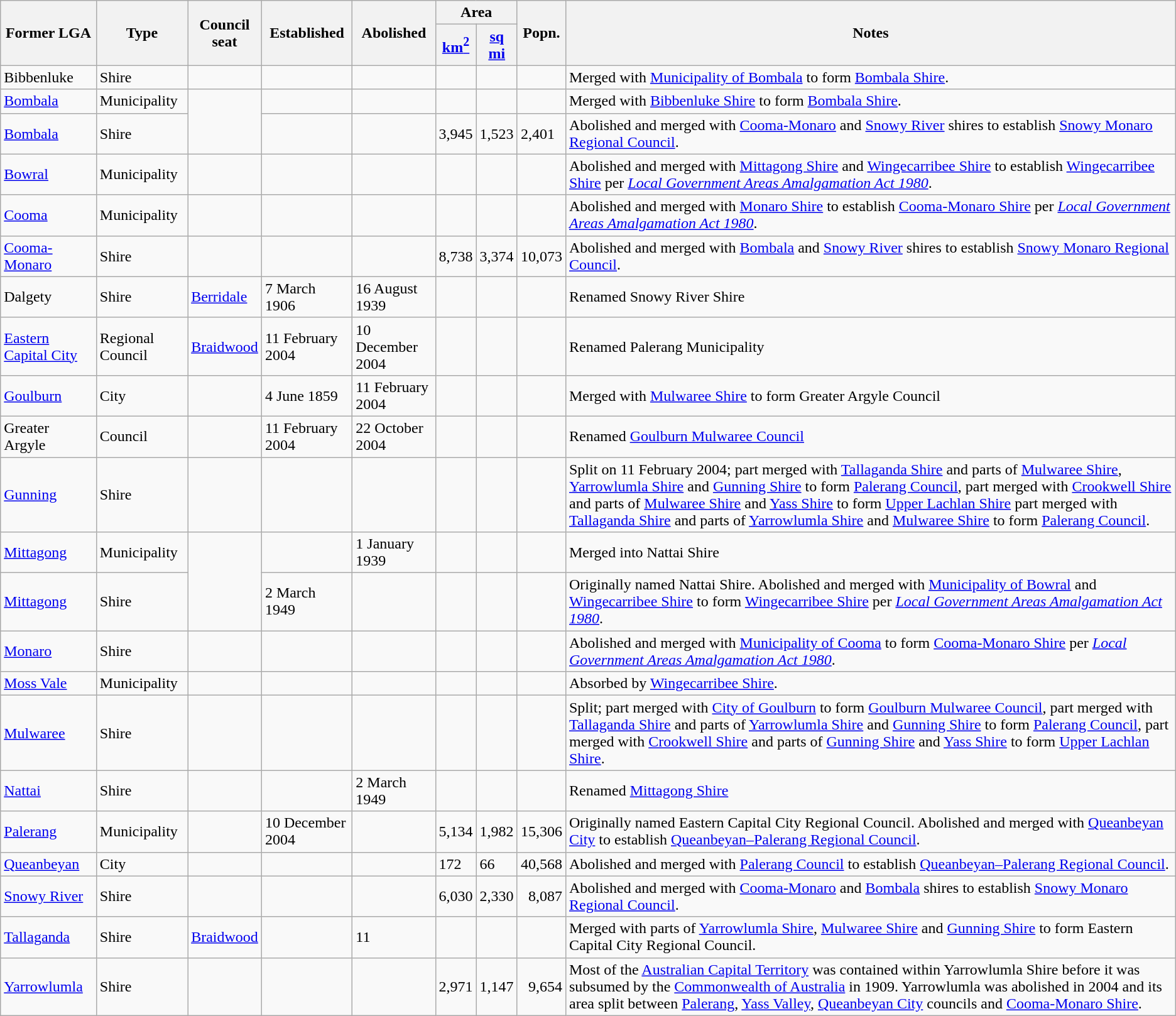<table class="wikitable sortable">
<tr>
<th rowspan="2">Former LGA</th>
<th rowspan="2">Type</th>
<th rowspan="2">Council<br>seat</th>
<th rowspan="2">Established</th>
<th rowspan="2">Abolished</th>
<th colspan="2">Area</th>
<th rowspan="2">Popn.<br></th>
<th rowspan="2">Notes</th>
</tr>
<tr>
<th><a href='#'>km<sup>2</sup></a></th>
<th><a href='#'>sq mi</a></th>
</tr>
<tr>
<td>Bibbenluke</td>
<td>Shire</td>
<td></td>
<td></td>
<td></td>
<td></td>
<td></td>
<td></td>
<td>Merged with <a href='#'>Municipality of Bombala</a> to form <a href='#'>Bombala Shire</a>.</td>
</tr>
<tr>
<td><a href='#'>Bombala</a></td>
<td>Municipality</td>
<td rowspan="2"></td>
<td></td>
<td></td>
<td></td>
<td></td>
<td></td>
<td>Merged with <a href='#'>Bibbenluke Shire</a> to form <a href='#'>Bombala Shire</a>.</td>
</tr>
<tr>
<td><a href='#'>Bombala</a></td>
<td>Shire</td>
<td></td>
<td></td>
<td>3,945</td>
<td>1,523</td>
<td>2,401<br></td>
<td>Abolished and merged with <a href='#'>Cooma-Monaro</a> and <a href='#'>Snowy River</a> shires to establish <a href='#'>Snowy Monaro Regional Council</a>.</td>
</tr>
<tr>
<td><a href='#'>Bowral</a></td>
<td>Municipality</td>
<td></td>
<td></td>
<td></td>
<td></td>
<td></td>
<td></td>
<td>Abolished and merged with <a href='#'>Mittagong Shire</a> and <a href='#'>Wingecarribee Shire</a> to establish <a href='#'>Wingecarribee Shire</a> per <em><a href='#'>Local Government Areas Amalgamation Act 1980</a></em>.</td>
</tr>
<tr>
<td><a href='#'>Cooma</a></td>
<td>Municipality</td>
<td></td>
<td></td>
<td></td>
<td></td>
<td></td>
<td></td>
<td>Abolished and merged with <a href='#'>Monaro Shire</a> to establish <a href='#'>Cooma-Monaro Shire</a> per <em><a href='#'>Local Government Areas Amalgamation Act 1980</a></em>.</td>
</tr>
<tr>
<td><a href='#'>Cooma-Monaro</a></td>
<td>Shire</td>
<td></td>
<td></td>
<td></td>
<td>8,738</td>
<td>3,374</td>
<td>10,073<br></td>
<td>Abolished and merged with <a href='#'>Bombala</a> and <a href='#'>Snowy River</a> shires to establish <a href='#'>Snowy Monaro Regional Council</a>.</td>
</tr>
<tr>
<td>Dalgety</td>
<td>Shire</td>
<td><a href='#'>Berridale</a></td>
<td>7 March 1906</td>
<td>16 August 1939</td>
<td></td>
<td></td>
<td></td>
<td>Renamed Snowy River Shire</td>
</tr>
<tr>
<td><a href='#'>Eastern Capital City</a></td>
<td>Regional Council</td>
<td><a href='#'>Braidwood</a></td>
<td>11 February 2004</td>
<td>10 December 2004 </td>
<td></td>
<td></td>
<td></td>
<td>Renamed Palerang Municipality</td>
</tr>
<tr>
<td><a href='#'>Goulburn</a></td>
<td>City</td>
<td></td>
<td>4 June 1859</td>
<td>11 February 2004 </td>
<td></td>
<td></td>
<td></td>
<td>Merged with <a href='#'>Mulwaree Shire</a> to form Greater Argyle Council</td>
</tr>
<tr>
<td>Greater Argyle</td>
<td>Council</td>
<td></td>
<td>11 February 2004 </td>
<td>22 October 2004 </td>
<td></td>
<td></td>
<td></td>
<td>Renamed <a href='#'>Goulburn Mulwaree Council</a></td>
</tr>
<tr>
<td><a href='#'>Gunning</a></td>
<td>Shire</td>
<td></td>
<td></td>
<td></td>
<td></td>
<td></td>
<td></td>
<td>Split on 11 February 2004; part merged with <a href='#'>Tallaganda Shire</a> and parts of <a href='#'>Mulwaree Shire</a>, <a href='#'>Yarrowlumla Shire</a> and <a href='#'>Gunning Shire</a> to form <a href='#'>Palerang Council</a>, part merged with <a href='#'>Crookwell Shire</a> and parts of <a href='#'>Mulwaree Shire</a> and <a href='#'>Yass Shire</a> to form <a href='#'>Upper Lachlan Shire</a> part merged with <a href='#'>Tallaganda Shire</a> and parts of <a href='#'>Yarrowlumla Shire</a> and <a href='#'>Mulwaree Shire</a> to form <a href='#'>Palerang Council</a>.</td>
</tr>
<tr>
<td><a href='#'>Mittagong</a></td>
<td>Municipality</td>
<td rowspan="2"></td>
<td></td>
<td>1 January 1939</td>
<td></td>
<td></td>
<td></td>
<td>Merged into Nattai Shire</td>
</tr>
<tr>
<td><a href='#'>Mittagong</a></td>
<td>Shire</td>
<td>2 March 1949</td>
<td></td>
<td></td>
<td></td>
<td></td>
<td>Originally named Nattai Shire. Abolished and merged with <a href='#'>Municipality of Bowral</a> and <a href='#'>Wingecarribee Shire</a> to form <a href='#'>Wingecarribee Shire</a> per <em><a href='#'>Local Government Areas Amalgamation Act 1980</a></em>.</td>
</tr>
<tr>
<td><a href='#'>Monaro</a></td>
<td>Shire</td>
<td></td>
<td></td>
<td></td>
<td></td>
<td></td>
<td></td>
<td>Abolished and merged with <a href='#'>Municipality of Cooma</a> to form <a href='#'>Cooma-Monaro Shire</a> per <em><a href='#'>Local Government Areas Amalgamation Act 1980</a></em>.</td>
</tr>
<tr>
<td><a href='#'>Moss Vale</a></td>
<td>Municipality</td>
<td></td>
<td></td>
<td></td>
<td></td>
<td></td>
<td></td>
<td>Absorbed by <a href='#'>Wingecarribee Shire</a>.</td>
</tr>
<tr>
<td><a href='#'>Mulwaree</a></td>
<td>Shire</td>
<td></td>
<td></td>
<td></td>
<td></td>
<td></td>
<td></td>
<td>Split; part merged with <a href='#'>City of Goulburn</a> to form <a href='#'>Goulburn Mulwaree Council</a>, part merged with <a href='#'>Tallaganda Shire</a> and parts of <a href='#'>Yarrowlumla Shire</a> and <a href='#'>Gunning Shire</a> to form <a href='#'>Palerang Council</a>, part merged with <a href='#'>Crookwell Shire</a> and parts of <a href='#'>Gunning Shire</a> and <a href='#'>Yass Shire</a> to form <a href='#'>Upper Lachlan Shire</a>.</td>
</tr>
<tr>
<td><a href='#'>Nattai</a></td>
<td>Shire</td>
<td></td>
<td></td>
<td>2 March 1949</td>
<td></td>
<td></td>
<td></td>
<td>Renamed <a href='#'>Mittagong Shire</a></td>
</tr>
<tr>
<td><a href='#'>Palerang</a></td>
<td>Municipality</td>
<td></td>
<td>10 December 2004 </td>
<td></td>
<td>5,134</td>
<td>1,982</td>
<td align="right">15,306<br></td>
<td>Originally named Eastern Capital City Regional Council. Abolished and merged with <a href='#'>Queanbeyan City</a> to establish <a href='#'>Queanbeyan–Palerang Regional Council</a>.</td>
</tr>
<tr>
<td><a href='#'>Queanbeyan</a></td>
<td>City</td>
<td></td>
<td></td>
<td></td>
<td>172</td>
<td>66</td>
<td align="right">40,568<br></td>
<td>Abolished and merged with <a href='#'>Palerang Council</a> to establish <a href='#'>Queanbeyan–Palerang Regional Council</a>.</td>
</tr>
<tr>
<td><a href='#'>Snowy River</a></td>
<td>Shire</td>
<td></td>
<td></td>
<td></td>
<td>6,030</td>
<td>2,330</td>
<td align="right">8,087<br></td>
<td>Abolished and merged with <a href='#'>Cooma-Monaro</a> and <a href='#'>Bombala</a> shires to establish <a href='#'>Snowy Monaro Regional Council</a>.</td>
</tr>
<tr>
<td><a href='#'>Tallaganda</a></td>
<td>Shire</td>
<td><a href='#'>Braidwood</a></td>
<td></td>
<td>11 </td>
<td></td>
<td></td>
<td></td>
<td>Merged with parts of <a href='#'>Yarrowlumla Shire</a>, <a href='#'>Mulwaree Shire</a> and <a href='#'>Gunning Shire</a> to form Eastern Capital City Regional Council.</td>
</tr>
<tr>
<td><a href='#'>Yarrowlumla</a></td>
<td>Shire</td>
<td></td>
<td></td>
<td></td>
<td>2,971</td>
<td>1,147</td>
<td align="right">9,654<br></td>
<td>Most of the <a href='#'>Australian Capital Territory</a> was contained within Yarrowlumla Shire before it was subsumed by the <a href='#'>Commonwealth of Australia</a> in 1909. Yarrowlumla was abolished in 2004 and its area split between <a href='#'>Palerang</a>, <a href='#'>Yass Valley</a>, <a href='#'>Queanbeyan City</a> councils and <a href='#'>Cooma-Monaro Shire</a>.</td>
</tr>
</table>
